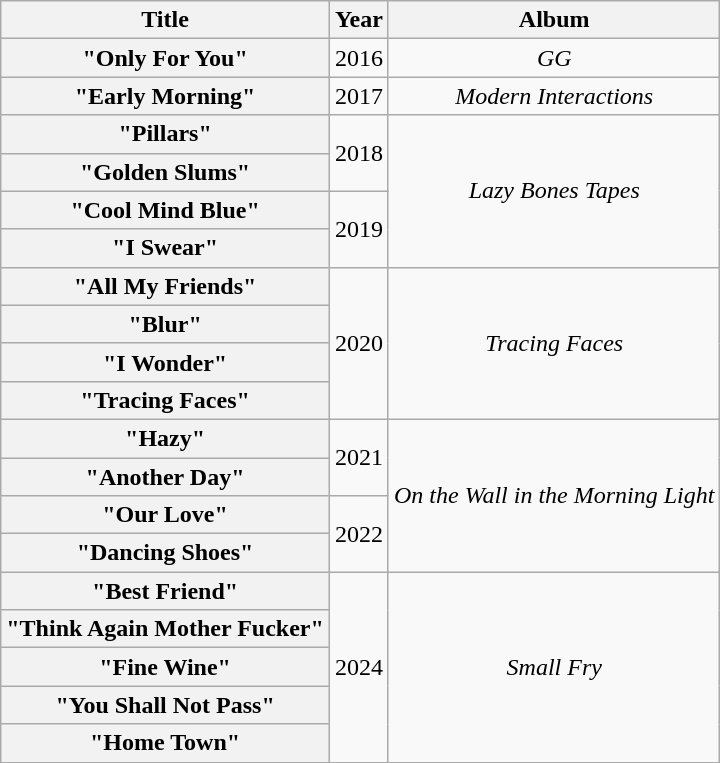<table class="wikitable plainrowheaders" style="text-align:center;">
<tr>
<th scope="col">Title</th>
<th scope="col">Year</th>
<th scope="col">Album</th>
</tr>
<tr>
<th scope="row">"Only For You"</th>
<td>2016</td>
<td><em>GG</em></td>
</tr>
<tr>
<th scope="row">"Early Morning"</th>
<td>2017</td>
<td><em>Modern Interactions</em></td>
</tr>
<tr>
<th scope="row">"Pillars"</th>
<td rowspan="2">2018</td>
<td rowspan="4"><em>Lazy Bones Tapes</em></td>
</tr>
<tr>
<th scope="row">"Golden Slums"</th>
</tr>
<tr>
<th scope="row">"Cool Mind Blue"</th>
<td rowspan="2">2019</td>
</tr>
<tr>
<th scope="row">"I Swear"</th>
</tr>
<tr>
<th scope="row">"All My Friends"</th>
<td rowspan="4">2020</td>
<td rowspan="4"><em>Tracing Faces</em></td>
</tr>
<tr>
<th scope="row">"Blur"</th>
</tr>
<tr>
<th scope="row">"I Wonder"</th>
</tr>
<tr>
<th scope="row">"Tracing Faces"</th>
</tr>
<tr>
<th scope="row">"Hazy"</th>
<td rowspan="2">2021</td>
<td rowspan="4"><em>On the Wall in the Morning Light</em></td>
</tr>
<tr>
<th scope="row">"Another Day"</th>
</tr>
<tr>
<th scope="row">"Our Love"</th>
<td rowspan="2">2022</td>
</tr>
<tr>
<th scope="row">"Dancing Shoes"</th>
</tr>
<tr>
<th scope="row">"Best Friend"</th>
<td rowspan="5">2024</td>
<td rowspan="5"><em>Small Fry</em></td>
</tr>
<tr>
<th scope="row">"Think Again Mother Fucker"</th>
</tr>
<tr>
<th scope="row">"Fine Wine"</th>
</tr>
<tr>
<th scope="row">"You Shall Not Pass"</th>
</tr>
<tr>
<th scope="row">"Home Town"</th>
</tr>
<tr>
</tr>
</table>
